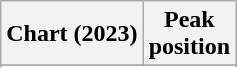<table class="wikitable sortable plainrowheaders">
<tr>
<th scope="col">Chart (2023)</th>
<th scope="col">Peak<br>position</th>
</tr>
<tr>
</tr>
<tr>
</tr>
<tr>
</tr>
<tr>
</tr>
<tr>
</tr>
</table>
